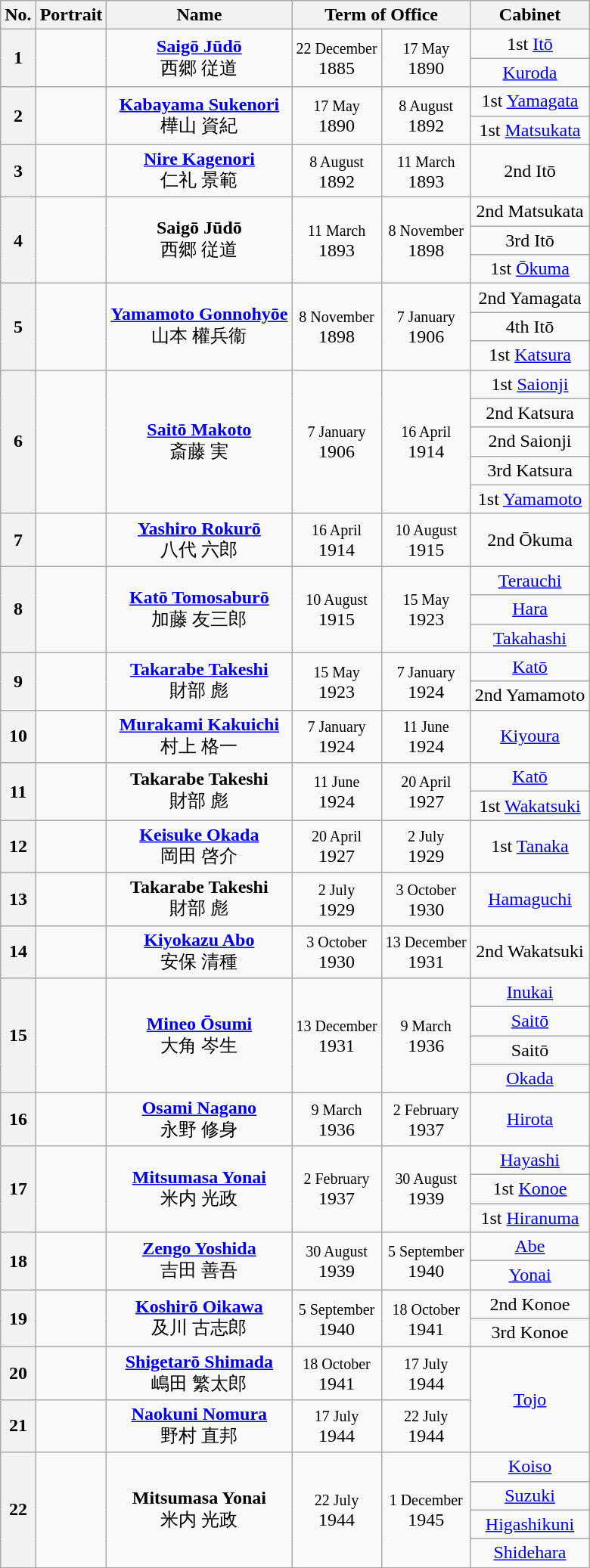<table class="wikitable" style="text-align:center">
<tr>
<th><abbr>No.</abbr></th>
<th>Portrait</th>
<th>Name</th>
<th colspan=2>Term of Office</th>
<th>Cabinet</th>
</tr>
<tr>
<th rowspan=3>1</th>
<td rowspan=3></td>
<td rowspan=3><strong><a href='#'>Saigō Jūdō</a></strong><br>西郷 従道</td>
<td rowspan=3><small>22 December</small><br>1885</td>
<td rowspan=3><small>17 May</small><br>1890</td>
<td>1st <a href='#'>Itō</a></td>
</tr>
<tr>
<td><a href='#'>Kuroda</a></td>
</tr>
<tr>
<td rowspan=2>1st <a href='#'>Yamagata</a></td>
</tr>
<tr>
<th rowspan=2>2</th>
<td rowspan=2></td>
<td rowspan=2><strong><a href='#'>Kabayama Sukenori</a></strong><br>樺山 資紀</td>
<td rowspan=2><small>17 May</small><br>1890</td>
<td rowspan=2><small>8 August</small><br>1892</td>
</tr>
<tr>
<td>1st <a href='#'>Matsukata</a></td>
</tr>
<tr>
<th>3</th>
<td></td>
<td><strong><a href='#'>Nire Kagenori</a></strong><br>仁礼 景範</td>
<td><small>8 August</small><br>1892</td>
<td><small>11 March</small><br>1893</td>
<td rowspan=2>2nd Itō</td>
</tr>
<tr>
<th rowspan=4>4</th>
<td rowspan=4></td>
<td rowspan=4><strong>Saigō Jūdō</strong><br>西郷 従道</td>
<td rowspan=4><small>11 March</small><br>1893</td>
<td rowspan=4><small>8 November</small><br>1898</td>
</tr>
<tr>
<td>2nd Matsukata</td>
</tr>
<tr>
<td>3rd Itō</td>
</tr>
<tr>
<td>1st <a href='#'>Ōkuma</a></td>
</tr>
<tr>
<th rowspan=3>5</th>
<td rowspan=3></td>
<td rowspan=3><strong><a href='#'>Yamamoto Gonnohyōe</a></strong><br>山本 權兵衞</td>
<td rowspan=3><small>8 November</small><br>1898</td>
<td rowspan=3><small>7 January</small><br>1906</td>
<td>2nd Yamagata</td>
</tr>
<tr>
<td>4th Itō</td>
</tr>
<tr>
<td>1st <a href='#'>Katsura</a></td>
</tr>
<tr>
<th rowspan=5>6</th>
<td rowspan=5></td>
<td rowspan=5><strong><a href='#'>Saitō Makoto</a></strong><br>斎藤 実</td>
<td rowspan=5><small>7 January</small><br>1906</td>
<td rowspan=5><small>16 April</small><br>1914</td>
<td>1st <a href='#'>Saionji</a></td>
</tr>
<tr>
<td>2nd Katsura</td>
</tr>
<tr>
<td>2nd Saionji</td>
</tr>
<tr>
<td>3rd Katsura</td>
</tr>
<tr>
<td>1st <a href='#'>Yamamoto</a></td>
</tr>
<tr>
<th>7</th>
<td></td>
<td><strong><a href='#'>Yashiro Rokurō</a></strong><br>八代 六郎</td>
<td><small>16 April</small><br>1914</td>
<td><small>10 August</small><br>1915</td>
<td rowspan=2>2nd Ōkuma</td>
</tr>
<tr>
<th rowspan=5>8</th>
<td rowspan=5></td>
<td rowspan=5><strong><a href='#'>Katō Tomosaburō</a></strong><br>加藤 友三郎</td>
<td rowspan=5><small>10 August</small><br>1915</td>
<td rowspan=5><small>15 May</small><br>1923</td>
</tr>
<tr>
<td><a href='#'>Terauchi</a></td>
</tr>
<tr>
<td><a href='#'>Hara</a></td>
</tr>
<tr>
<td><a href='#'>Takahashi</a></td>
</tr>
<tr>
<td rowspan=2><a href='#'>Katō</a></td>
</tr>
<tr>
<th rowspan=2>9</th>
<td rowspan=2></td>
<td rowspan=2><strong><a href='#'>Takarabe Takeshi</a></strong><br>財部 彪</td>
<td rowspan=2><small>15 May</small><br>1923</td>
<td rowspan=2><small>7 January</small><br>1924</td>
</tr>
<tr>
<td>2nd Yamamoto</td>
</tr>
<tr>
<th>10</th>
<td></td>
<td><strong><a href='#'>Murakami Kakuichi</a></strong><br>村上 格一</td>
<td><small>7 January</small><br>1924</td>
<td><small>11 June</small><br>1924</td>
<td><a href='#'>Kiyoura</a></td>
</tr>
<tr>
<th rowspan=2>11</th>
<td rowspan=2></td>
<td rowspan=2><strong>Takarabe Takeshi</strong><br>財部 彪</td>
<td rowspan=2><small>11 June</small><br>1924</td>
<td rowspan=2><small>20 April</small><br>1927</td>
<td><a href='#'>Katō</a></td>
</tr>
<tr>
<td>1st <a href='#'>Wakatsuki</a></td>
</tr>
<tr>
<th>12</th>
<td></td>
<td><strong><a href='#'>Keisuke Okada</a></strong><br>岡田 啓介</td>
<td><small>20 April</small><br>1927</td>
<td><small>2 July</small><br>1929</td>
<td>1st <a href='#'>Tanaka</a></td>
</tr>
<tr>
<th>13</th>
<td></td>
<td><strong>Takarabe Takeshi</strong><br>財部 彪</td>
<td><small>2 July</small><br>1929</td>
<td><small>3 October</small><br>1930</td>
<td rowspan=2><a href='#'>Hamaguchi</a></td>
</tr>
<tr>
<th rowspan=2>14</th>
<td rowspan=2></td>
<td rowspan=2><strong><a href='#'>Kiyokazu Abo</a></strong><br>安保 清種</td>
<td rowspan=2><small>3 October</small><br>1930</td>
<td rowspan=2><small>13 December</small><br>1931</td>
</tr>
<tr>
<td>2nd Wakatsuki</td>
</tr>
<tr>
<th rowspan=4>15</th>
<td rowspan=4></td>
<td rowspan=4><strong><a href='#'>Mineo Ōsumi</a></strong><br>大角 岑生</td>
<td rowspan=4><small>13 December</small><br>1931</td>
<td rowspan=4><small>9 March</small><br>1936</td>
<td><a href='#'>Inukai</a></td>
</tr>
<tr>
<td><a href='#'>Saitō</a></td>
</tr>
<tr>
<td>Saitō</td>
</tr>
<tr>
<td><a href='#'>Okada</a></td>
</tr>
<tr>
<th>16</th>
<td></td>
<td><strong><a href='#'>Osami Nagano</a></strong><br>永野 修身</td>
<td><small>9 March</small><br>1936</td>
<td><small>2 February</small><br>1937</td>
<td><a href='#'>Hirota</a></td>
</tr>
<tr>
<th rowspan=3>17</th>
<td rowspan=3></td>
<td rowspan=3><strong><a href='#'>Mitsumasa Yonai</a></strong><br>米内 光政</td>
<td rowspan=3><small>2 February</small><br>1937</td>
<td rowspan=3><small>30 August</small><br>1939</td>
<td><a href='#'>Hayashi</a></td>
</tr>
<tr>
<td>1st <a href='#'>Konoe</a></td>
</tr>
<tr>
<td>1st <a href='#'>Hiranuma</a></td>
</tr>
<tr>
<th rowspan=3>18</th>
<td rowspan=3></td>
<td rowspan=3><strong><a href='#'>Zengo Yoshida</a></strong><br>吉田 善吾</td>
<td rowspan=3><small>30 August</small><br>1939</td>
<td rowspan=3><small>5 September</small><br>1940</td>
<td><a href='#'>Abe</a></td>
</tr>
<tr>
<td><a href='#'>Yonai</a></td>
</tr>
<tr>
<td rowspan=2>2nd Konoe</td>
</tr>
<tr>
<th rowspan=2>19</th>
<td rowspan=2></td>
<td rowspan=2><strong><a href='#'>Koshirō Oikawa</a></strong><br>及川 古志郎</td>
<td rowspan=2><small>5 September</small><br>1940</td>
<td rowspan=2><small>18 October</small><br>1941</td>
</tr>
<tr>
<td>3rd Konoe</td>
</tr>
<tr>
<th>20</th>
<td></td>
<td><strong><a href='#'>Shigetarō Shimada</a></strong><br>嶋田 繁太郎</td>
<td><small>18 October</small><br>1941</td>
<td><small>17 July</small><br>1944</td>
<td rowspan=2><a href='#'>Tojo</a></td>
</tr>
<tr>
<th>21</th>
<td></td>
<td><strong><a href='#'>Naokuni Nomura</a></strong><br>野村 直邦</td>
<td><small>17 July</small><br>1944</td>
<td><small>22 July</small><br>1944</td>
</tr>
<tr>
<th rowspan=4>22</th>
<td rowspan=4></td>
<td rowspan=4><strong>Mitsumasa Yonai</strong><br>米内 光政</td>
<td rowspan=4><small>22 July</small><br>1944</td>
<td rowspan=4><small>1 December</small><br>1945</td>
<td><a href='#'>Koiso</a></td>
</tr>
<tr>
<td><a href='#'>Suzuki</a></td>
</tr>
<tr>
<td><a href='#'>Higashikuni</a></td>
</tr>
<tr>
<td><a href='#'>Shidehara</a></td>
</tr>
</table>
